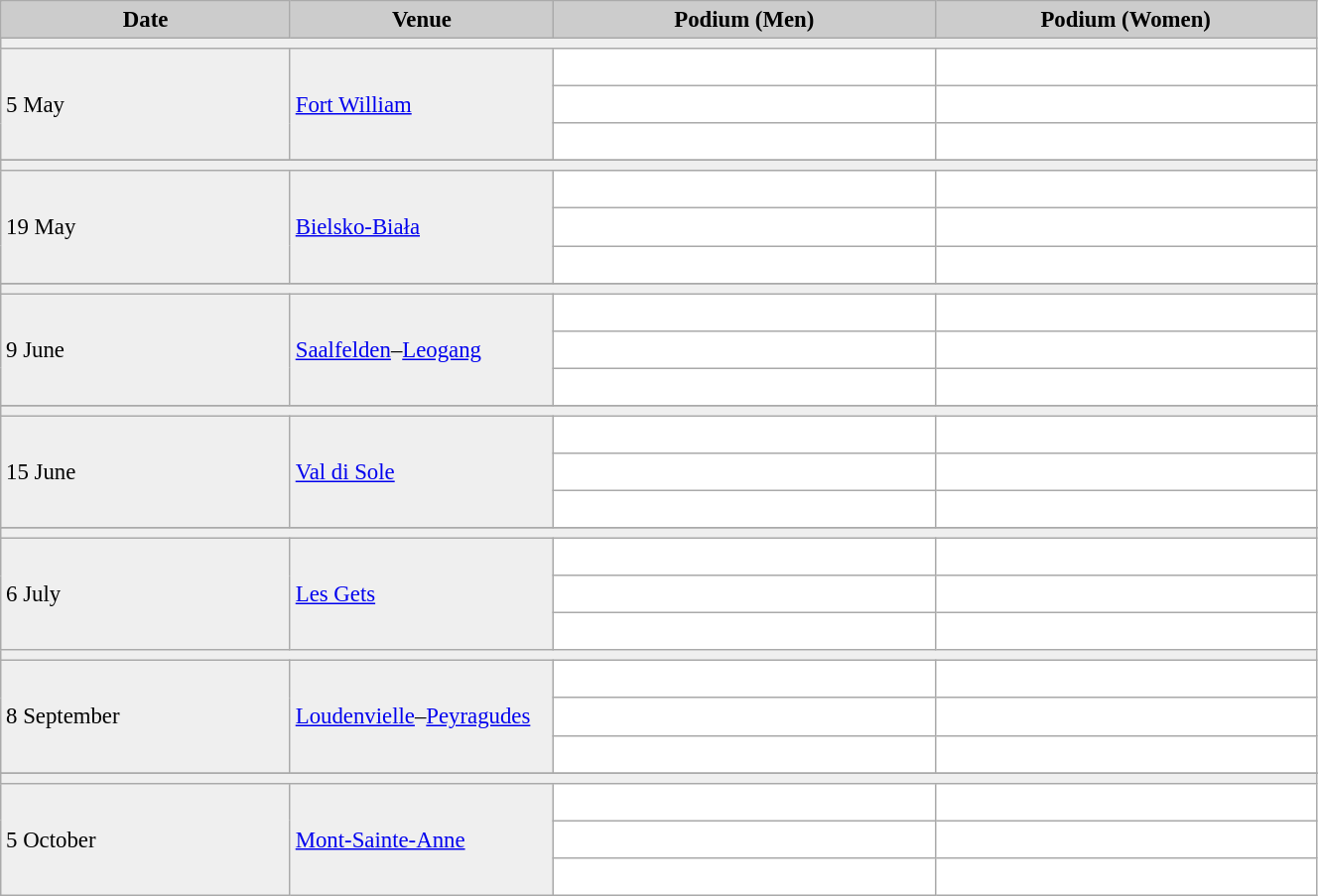<table class="wikitable" width=70% bgcolor="#f7f8ff" cellpadding="3" cellspacing="0" border="1" style="font-size: 95%; border: gray solid 1px; border-collapse: collapse;">
<tr bgcolor="#CCCCCC">
<td align="center"><strong>Date</strong></td>
<td width=20% align="center"><strong>Venue</strong></td>
<td width=29% align="center"><strong>Podium (Men)</strong></td>
<td width=29% align="center"><strong>Podium (Women)</strong></td>
</tr>
<tr bgcolor="#EFEFEF">
<td colspan=4></td>
</tr>
<tr bgcolor="#EFEFEF">
<td rowspan=3>5 May</td>
<td rowspan=3> <a href='#'>Fort William</a></td>
<td bgcolor="#ffffff">   </td>
<td bgcolor="#ffffff">   </td>
</tr>
<tr>
<td bgcolor="#ffffff">   </td>
<td bgcolor="#ffffff">   </td>
</tr>
<tr>
<td bgcolor="#ffffff">   </td>
<td bgcolor="#ffffff">   </td>
</tr>
<tr>
</tr>
<tr bgcolor="#EFEFEF">
<td colspan=4></td>
</tr>
<tr bgcolor="#EFEFEF">
<td rowspan=3>19 May</td>
<td rowspan=3> <a href='#'>Bielsko-Biała</a></td>
<td bgcolor="#ffffff">   </td>
<td bgcolor="#ffffff">   </td>
</tr>
<tr>
<td bgcolor="#ffffff">   </td>
<td bgcolor="#ffffff">   </td>
</tr>
<tr>
<td bgcolor="#ffffff">   </td>
<td bgcolor="#ffffff">   </td>
</tr>
<tr>
</tr>
<tr bgcolor="#EFEFEF">
<td colspan=4></td>
</tr>
<tr bgcolor="#EFEFEF">
<td rowspan=3>9 June</td>
<td rowspan=3> <a href='#'>Saalfelden</a>–<a href='#'>Leogang</a></td>
<td bgcolor="#ffffff">   </td>
<td bgcolor="#ffffff">   </td>
</tr>
<tr>
<td bgcolor="#ffffff">   </td>
<td bgcolor="#ffffff">   </td>
</tr>
<tr>
<td bgcolor="#ffffff">   </td>
<td bgcolor="#ffffff">   </td>
</tr>
<tr>
</tr>
<tr bgcolor="#EFEFEF">
<td colspan=4></td>
</tr>
<tr bgcolor="#EFEFEF">
<td rowspan=3>15 June</td>
<td rowspan=3> <a href='#'>Val di Sole</a></td>
<td bgcolor="#ffffff">   </td>
<td bgcolor="#ffffff">   </td>
</tr>
<tr>
<td bgcolor="#ffffff">   </td>
<td bgcolor="#ffffff">   </td>
</tr>
<tr>
<td bgcolor="#ffffff">   </td>
<td bgcolor="#ffffff">   </td>
</tr>
<tr>
</tr>
<tr bgcolor="#EFEFEF">
<td colspan="4"></td>
</tr>
<tr bgcolor="#EFEFEF">
<td rowspan="3">6 July</td>
<td rowspan="3"> <a href='#'>Les Gets</a></td>
<td bgcolor="#ffffff">   </td>
<td bgcolor="#ffffff">   </td>
</tr>
<tr>
<td bgcolor="#ffffff">   </td>
<td bgcolor="#ffffff">   </td>
</tr>
<tr>
<td bgcolor="#ffffff">   </td>
<td bgcolor="#ffffff">   </td>
</tr>
<tr bgcolor="#EFEFEF">
<td colspan=4></td>
</tr>
<tr bgcolor="#EFEFEF">
<td rowspan=3>8 September</td>
<td nowrap rowspan=3> <a href='#'>Loudenvielle</a>–<a href='#'>Peyragudes</a></td>
<td bgcolor="#ffffff">   </td>
<td bgcolor="#ffffff">   </td>
</tr>
<tr>
<td bgcolor="#ffffff">   </td>
<td bgcolor="#ffffff">   </td>
</tr>
<tr>
<td bgcolor="#ffffff">   </td>
<td bgcolor="#ffffff">   </td>
</tr>
<tr>
</tr>
<tr bgcolor="#EFEFEF">
<td colspan=4></td>
</tr>
<tr bgcolor="#EFEFEF">
<td rowspan=3>5 October</td>
<td rowspan=3> <a href='#'>Mont-Sainte-Anne</a></td>
<td bgcolor="#ffffff">   </td>
<td bgcolor="#ffffff">   </td>
</tr>
<tr>
<td bgcolor="#ffffff">   </td>
<td bgcolor="#ffffff">   </td>
</tr>
<tr>
<td bgcolor="#ffffff">   </td>
<td bgcolor="#ffffff">   </td>
</tr>
</table>
